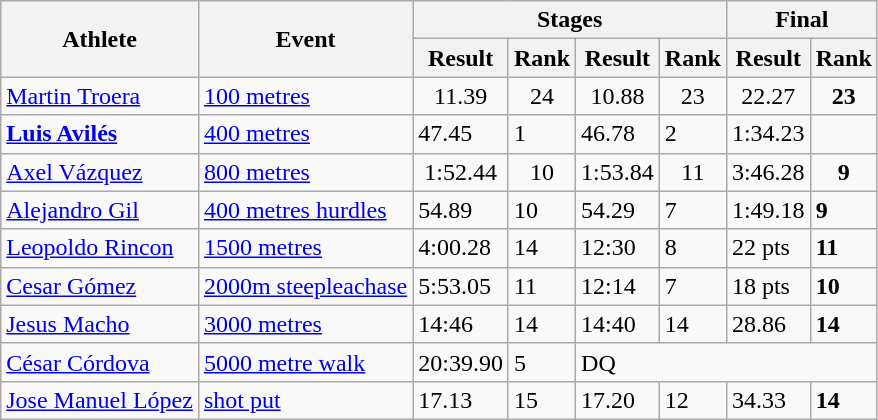<table class="wikitable">
<tr>
<th rowspan="2">Athlete</th>
<th rowspan="2">Event</th>
<th colspan="4">Stages</th>
<th colspan="2">Final</th>
</tr>
<tr>
<th>Result</th>
<th>Rank</th>
<th>Result</th>
<th>Rank</th>
<th>Result</th>
<th>Rank</th>
</tr>
<tr align="center">
<td align="left"><a href='#'>Martin Troera</a></td>
<td align="left"><a href='#'>100 metres</a></td>
<td>11.39</td>
<td>24</td>
<td>10.88</td>
<td>23</td>
<td>22.27</td>
<td><strong>23</strong></td>
</tr>
<tr>
<td><a href='#'><strong>Luis Avilés</strong></a></td>
<td><a href='#'>400 metres</a></td>
<td>47.45</td>
<td>1</td>
<td>46.78</td>
<td>2</td>
<td>1:34.23</td>
<td><strong></strong></td>
</tr>
<tr align="center">
<td align="left"><a href='#'>Axel Vázquez</a></td>
<td align="left"><a href='#'>800 metres</a></td>
<td>1:52.44</td>
<td>10</td>
<td>1:53.84</td>
<td>11</td>
<td>3:46.28</td>
<td><strong>9</strong></td>
</tr>
<tr>
<td><a href='#'>Alejandro Gil</a></td>
<td><a href='#'>400 metres hurdles</a></td>
<td>54.89</td>
<td>10</td>
<td>54.29</td>
<td>7</td>
<td>1:49.18</td>
<td><strong>9</strong></td>
</tr>
<tr>
<td><a href='#'>Leopoldo Rincon</a></td>
<td><a href='#'>1500 metres</a></td>
<td>4:00.28</td>
<td>14</td>
<td>12:30</td>
<td>8</td>
<td>22 pts</td>
<td><strong>11</strong></td>
</tr>
<tr>
<td><a href='#'>Cesar Gómez</a></td>
<td><a href='#'>2000m  steepleachase</a></td>
<td>5:53.05</td>
<td>11</td>
<td>12:14</td>
<td>7</td>
<td>18 pts</td>
<td><strong>10</strong></td>
</tr>
<tr>
<td><a href='#'>Jesus Macho</a></td>
<td><a href='#'>3000 metres</a></td>
<td>14:46</td>
<td>14</td>
<td>14:40</td>
<td>14</td>
<td>28.86</td>
<td><strong>14</strong></td>
</tr>
<tr>
<td><a href='#'>César Córdova</a></td>
<td><a href='#'>5000 metre walk</a></td>
<td>20:39.90</td>
<td>5</td>
<td colspan="4">DQ</td>
</tr>
<tr>
<td><a href='#'>Jose Manuel López</a></td>
<td><a href='#'>shot put</a></td>
<td>17.13</td>
<td>15</td>
<td>17.20</td>
<td>12</td>
<td>34.33</td>
<td><strong>14</strong></td>
</tr>
</table>
